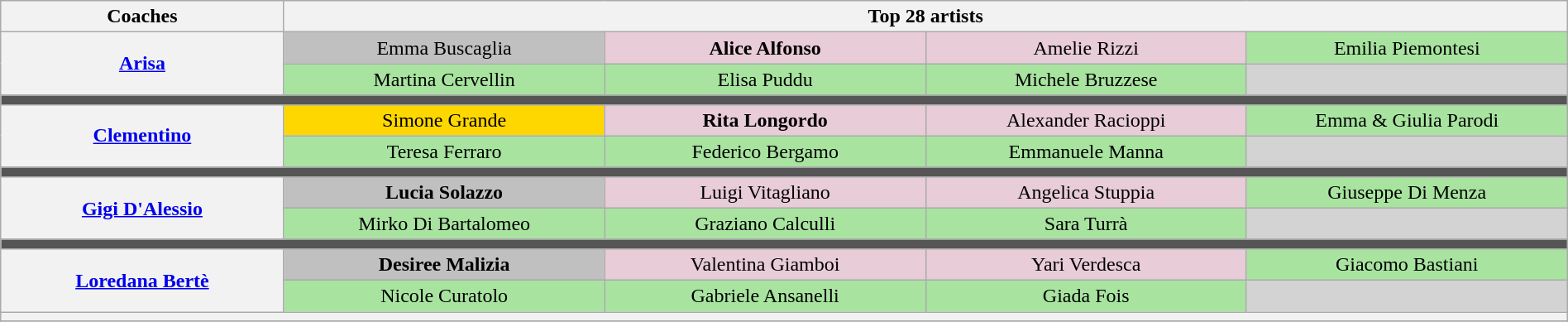<table class="wikitable" style="text-align:center; width:100%">
<tr>
<th width="15%">Coaches</th>
<th colspan="4" width="72%">Top 28 artists</th>
</tr>
<tr>
<th rowspan="2"><a href='#'>Arisa</a></th>
<td style="background:silver" width="17%">Emma Buscaglia</td>
<td style="background:#E8CCD7" width="17%"><strong>Alice Alfonso</strong></td>
<td style="background:#E8CCD7" width="17%">Amelie Rizzi</td>
<td style="background:#A8E4A0" width="17%">Emilia Piemontesi</td>
</tr>
<tr>
<td style="background:#A8E4A0">Martina Cervellin</td>
<td style="background:#A8E4A0">Elisa Puddu</td>
<td style="background:#A8E4A0">Michele Bruzzese</td>
<td style="background:lightgrey; width:14%"></td>
</tr>
<tr>
<td colspan="6" style="background:#555555"></td>
</tr>
<tr>
<th rowspan="2"><a href='#'>Clementino</a></th>
<td style="background:gold">Simone Grande</td>
<td style="background:#E8CCD7"><strong>Rita Longordo</strong></td>
<td style="background:#E8CCD7">Alexander Racioppi</td>
<td style="background:#A8E4A0" width="17%">Emma & Giulia Parodi</td>
</tr>
<tr>
<td style="background:#A8E4A0">Teresa Ferraro</td>
<td style="background:#A8E4A0">Federico Bergamo</td>
<td style="background:#A8E4A0">Emmanuele Manna</td>
<td style="background:lightgrey; width:14%"></td>
</tr>
<tr>
<td colspan="6" style="background:#555555"></td>
</tr>
<tr>
<th rowspan="2"><a href='#'>Gigi D'Alessio</a></th>
<td style="background:silver"><strong>Lucia Solazzo</strong></td>
<td style="background:#E8CCD7">Luigi Vitagliano</td>
<td style="background:#E8CCD7">Angelica Stuppia</td>
<td style="background:#A8E4A0" width="17%">Giuseppe Di Menza</td>
</tr>
<tr>
<td style="background:#A8E4A0">Mirko Di Bartalomeo</td>
<td style="background:#A8E4A0">Graziano Calculli</td>
<td style="background:#A8E4A0">Sara Turrà</td>
<td style="background:lightgrey; width:14%"></td>
</tr>
<tr>
<td colspan="6" style="background:#555555"></td>
</tr>
<tr>
<th rowspan="2"><a href='#'>Loredana Bertè</a></th>
<td style="background:silver"><strong>Desiree Malizia</strong></td>
<td style="background:#E8CCD7">Valentina Giamboi</td>
<td style="background:#E8CCD7">Yari Verdesca</td>
<td style="background:#A8E4A0" width="17%">Giacomo Bastiani</td>
</tr>
<tr>
<td style="background:#A8E4A0">Nicole Curatolo</td>
<td style="background:#A8E4A0">Gabriele Ansanelli</td>
<td style="background:#A8E4A0">Giada Fois</td>
<td style="background:lightgrey; width:14%"></td>
</tr>
<tr>
<th colspan="7" style="font-size:95%; line-height:14px"></th>
</tr>
<tr>
</tr>
</table>
